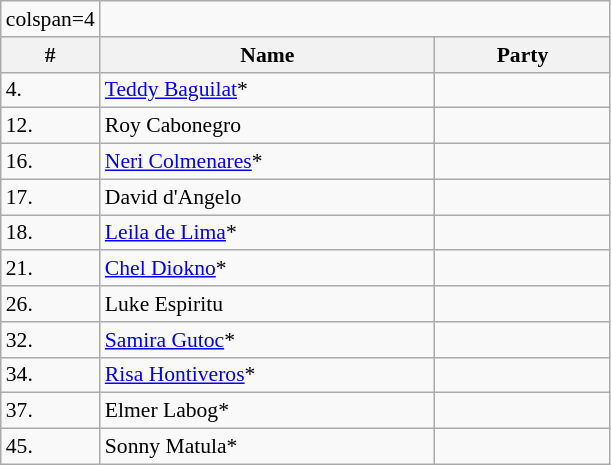<table class=wikitable style="font-size:90%">
<tr>
<td>colspan=4 </td>
</tr>
<tr>
<th>#</th>
<th width=55%>Name</th>
<th colspan=2 width=110px>Party</th>
</tr>
<tr>
<td>4.</td>
<td><a href='#'>Teddy Baguilat</a>*</td>
<td></td>
</tr>
<tr>
<td>12.</td>
<td>Roy Cabonegro</td>
<td></td>
</tr>
<tr>
<td>16.</td>
<td><a href='#'>Neri Colmenares</a>*</td>
<td></td>
</tr>
<tr>
<td>17.</td>
<td>David d'Angelo</td>
<td></td>
</tr>
<tr>
<td>18.</td>
<td><a href='#'>Leila de Lima</a>*</td>
<td></td>
</tr>
<tr>
<td>21.</td>
<td><a href='#'>Chel Diokno</a>*</td>
<td></td>
</tr>
<tr>
<td>26.</td>
<td>Luke Espiritu</td>
<td></td>
</tr>
<tr>
<td>32.</td>
<td><a href='#'>Samira Gutoc</a>*</td>
<td></td>
</tr>
<tr>
<td>34.</td>
<td><a href='#'>Risa Hontiveros</a>*</td>
<td></td>
</tr>
<tr>
<td>37.</td>
<td>Elmer Labog*</td>
<td></td>
</tr>
<tr>
<td>45.</td>
<td>Sonny Matula*</td>
<td></td>
</tr>
</table>
